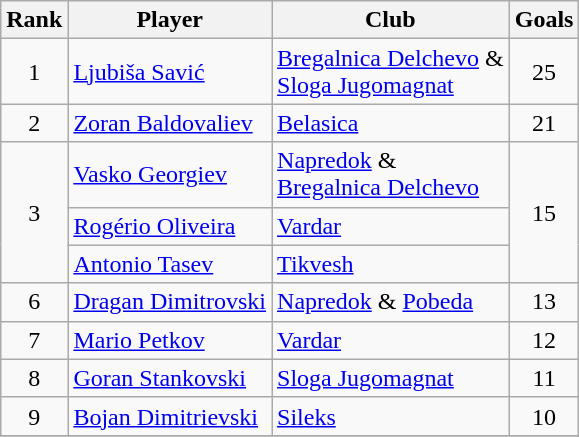<table class="wikitable" style="text-align:center">
<tr>
<th>Rank</th>
<th>Player</th>
<th>Club</th>
<th>Goals</th>
</tr>
<tr>
<td>1</td>
<td align="left"> <a href='#'>Ljubiša Savić</a></td>
<td align="left"><a href='#'>Bregalnica Delchevo</a> & <br> <a href='#'>Sloga Jugomagnat</a></td>
<td>25</td>
</tr>
<tr>
<td>2</td>
<td align="left"> <a href='#'>Zoran Baldovaliev</a></td>
<td align="left"><a href='#'>Belasica</a></td>
<td>21</td>
</tr>
<tr>
<td rowspan="3">3</td>
<td align="left"> <a href='#'>Vasko Georgiev</a></td>
<td align="left"><a href='#'>Napredok</a> & <br> <a href='#'>Bregalnica Delchevo</a></td>
<td rowspan="3">15</td>
</tr>
<tr>
<td align="left"> <a href='#'>Rogério Oliveira</a></td>
<td align="left"><a href='#'>Vardar</a></td>
</tr>
<tr>
<td align="left"> <a href='#'>Antonio Tasev</a></td>
<td align="left"><a href='#'>Tikvesh</a></td>
</tr>
<tr>
<td>6</td>
<td align="left"> <a href='#'>Dragan Dimitrovski</a></td>
<td align="left"><a href='#'>Napredok</a> & <a href='#'>Pobeda</a></td>
<td>13</td>
</tr>
<tr>
<td>7</td>
<td align="left"> <a href='#'>Mario Petkov</a></td>
<td align="left"><a href='#'>Vardar</a></td>
<td>12</td>
</tr>
<tr>
<td>8</td>
<td align="left"> <a href='#'>Goran Stankovski</a></td>
<td align="left"><a href='#'>Sloga Jugomagnat</a></td>
<td>11</td>
</tr>
<tr>
<td>9</td>
<td align="left"> <a href='#'>Bojan Dimitrievski</a></td>
<td align="left"><a href='#'>Sileks</a></td>
<td>10</td>
</tr>
<tr>
</tr>
</table>
